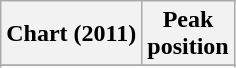<table class="wikitable sortable plainrowheaders" style="text-align:center">
<tr>
<th scope="col">Chart (2011)</th>
<th scope="col">Peak<br>position</th>
</tr>
<tr>
</tr>
<tr>
</tr>
</table>
